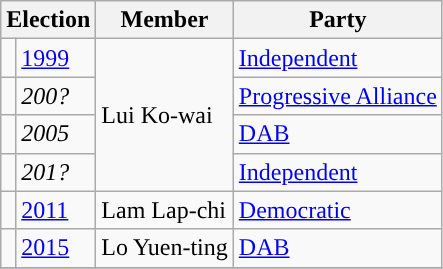<table class="wikitable">
<tr>
<th colspan="2">Election</th>
<th>Member</th>
<th>Party</th>
</tr>
<tr>
<td style="background-color: "></td>
<td><a href='#'>1999</a></td>
<td rowspan=4>Lui Ko-wai</td>
<td><a href='#'>Independent</a></td>
</tr>
<tr>
<td style="background-color: "></td>
<td><em>200?</em></td>
<td><a href='#'>Progressive Alliance</a></td>
</tr>
<tr>
<td style="background-color: "></td>
<td><em>2005</em></td>
<td><a href='#'>DAB</a></td>
</tr>
<tr>
<td style="background-color: "></td>
<td><em>201?</em></td>
<td><a href='#'>Independent</a></td>
</tr>
<tr>
<td style="background-color: "></td>
<td><a href='#'>2011</a></td>
<td>Lam Lap-chi</td>
<td><a href='#'>Democratic</a></td>
</tr>
<tr>
<td style="background-color: "></td>
<td><a href='#'>2015</a></td>
<td>Lo Yuen-ting</td>
<td><a href='#'>DAB</a></td>
</tr>
<tr>
</tr>
</table>
